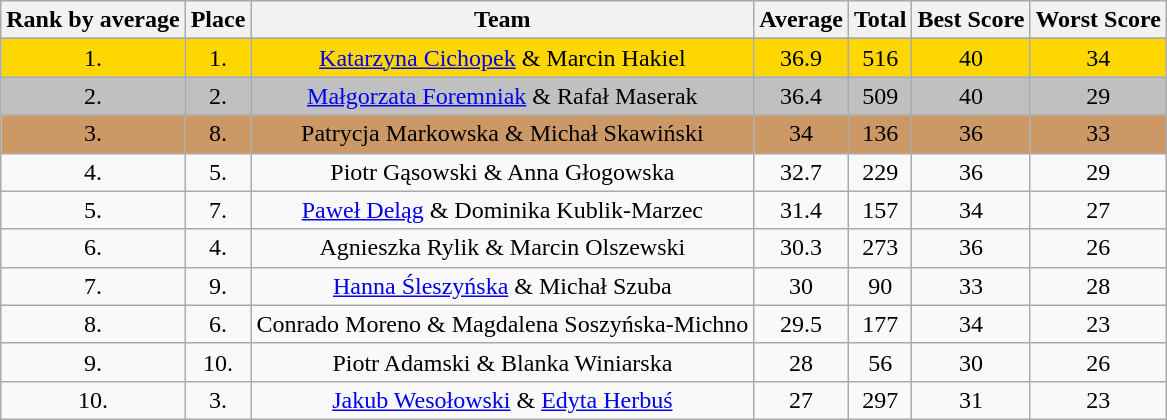<table class="sortable wikitable" style="text-align:center">
<tr>
<th>Rank by average</th>
<th>Place</th>
<th>Team</th>
<th>Average</th>
<th>Total</th>
<th>Best Score</th>
<th>Worst Score</th>
</tr>
<tr>
</tr>
<tr bgcolor="gold">
<td>1.</td>
<td>1.</td>
<td><a href='#'>Katarzyna Cichopek</a> & Marcin Hakiel</td>
<td>36.9</td>
<td>516</td>
<td>40</td>
<td>34</td>
</tr>
<tr bgcolor="silver">
<td>2.</td>
<td>2.</td>
<td><a href='#'>Małgorzata Foremniak</a> & Rafał Maserak</td>
<td>36.4</td>
<td>509</td>
<td>40</td>
<td>29</td>
</tr>
<tr bgcolor="#cc9966">
<td>3.</td>
<td>8.</td>
<td>Patrycja Markowska & Michał Skawiński</td>
<td>34</td>
<td>136</td>
<td>36</td>
<td>33</td>
</tr>
<tr>
<td>4.</td>
<td>5.</td>
<td>Piotr Gąsowski & Anna Głogowska</td>
<td>32.7</td>
<td>229</td>
<td>36</td>
<td>29</td>
</tr>
<tr>
<td>5.</td>
<td>7.</td>
<td><a href='#'>Paweł Deląg</a> & Dominika Kublik-Marzec</td>
<td>31.4</td>
<td>157</td>
<td>34</td>
<td>27</td>
</tr>
<tr>
<td>6.</td>
<td>4.</td>
<td>Agnieszka Rylik & Marcin Olszewski</td>
<td>30.3</td>
<td>273</td>
<td>36</td>
<td>26</td>
</tr>
<tr>
<td>7.</td>
<td>9.</td>
<td><a href='#'>Hanna Śleszyńska</a> & Michał Szuba</td>
<td>30</td>
<td>90</td>
<td>33</td>
<td>28</td>
</tr>
<tr>
<td>8.</td>
<td>6.</td>
<td>Conrado Moreno & Magdalena Soszyńska-Michno</td>
<td>29.5</td>
<td>177</td>
<td>34</td>
<td>23</td>
</tr>
<tr>
<td>9.</td>
<td>10.</td>
<td>Piotr Adamski & Blanka Winiarska</td>
<td>28</td>
<td>56</td>
<td>30</td>
<td>26</td>
</tr>
<tr>
<td>10.</td>
<td>3.</td>
<td><a href='#'>Jakub Wesołowski</a> & <a href='#'>Edyta Herbuś</a></td>
<td>27</td>
<td>297</td>
<td>31</td>
<td>23</td>
</tr>
</table>
